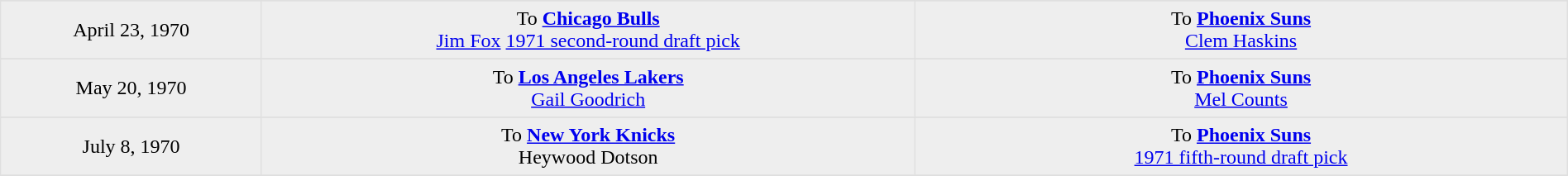<table border=1 style="border-collapse:collapse; text-align: center; width: 100%" bordercolor="#DFDFDF"  cellpadding="5">
<tr>
</tr>
<tr bgcolor="eeeeee">
<td style="width:12%">April 23, 1970</td>
<td style="width:30%" valign="top">To <strong><a href='#'>Chicago Bulls</a></strong><br> <a href='#'>Jim Fox</a>
<a href='#'>1971 second-round draft pick</a></td>
<td style="width:30%" valign="top">To <strong><a href='#'>Phoenix Suns</a></strong><br> <a href='#'>Clem Haskins</a></td>
</tr>
<tr>
</tr>
<tr bgcolor="eeeeee">
<td style="width:12%">May 20, 1970</td>
<td style="width:30%" valign="top">To <strong><a href='#'>Los Angeles Lakers</a></strong><br> <a href='#'>Gail Goodrich</a></td>
<td style="width:30%" valign="top">To <strong><a href='#'>Phoenix Suns</a></strong><br> <a href='#'>Mel Counts</a></td>
</tr>
<tr>
</tr>
<tr bgcolor="eeeeee">
<td style="width:12%">July 8, 1970</td>
<td style="width:30%" valign="top">To <strong><a href='#'>New York Knicks</a></strong><br> Heywood Dotson</td>
<td style="width:30%" valign="top">To <strong><a href='#'>Phoenix Suns</a></strong><br><a href='#'>1971 fifth-round draft pick</a></td>
</tr>
<tr>
</tr>
</table>
